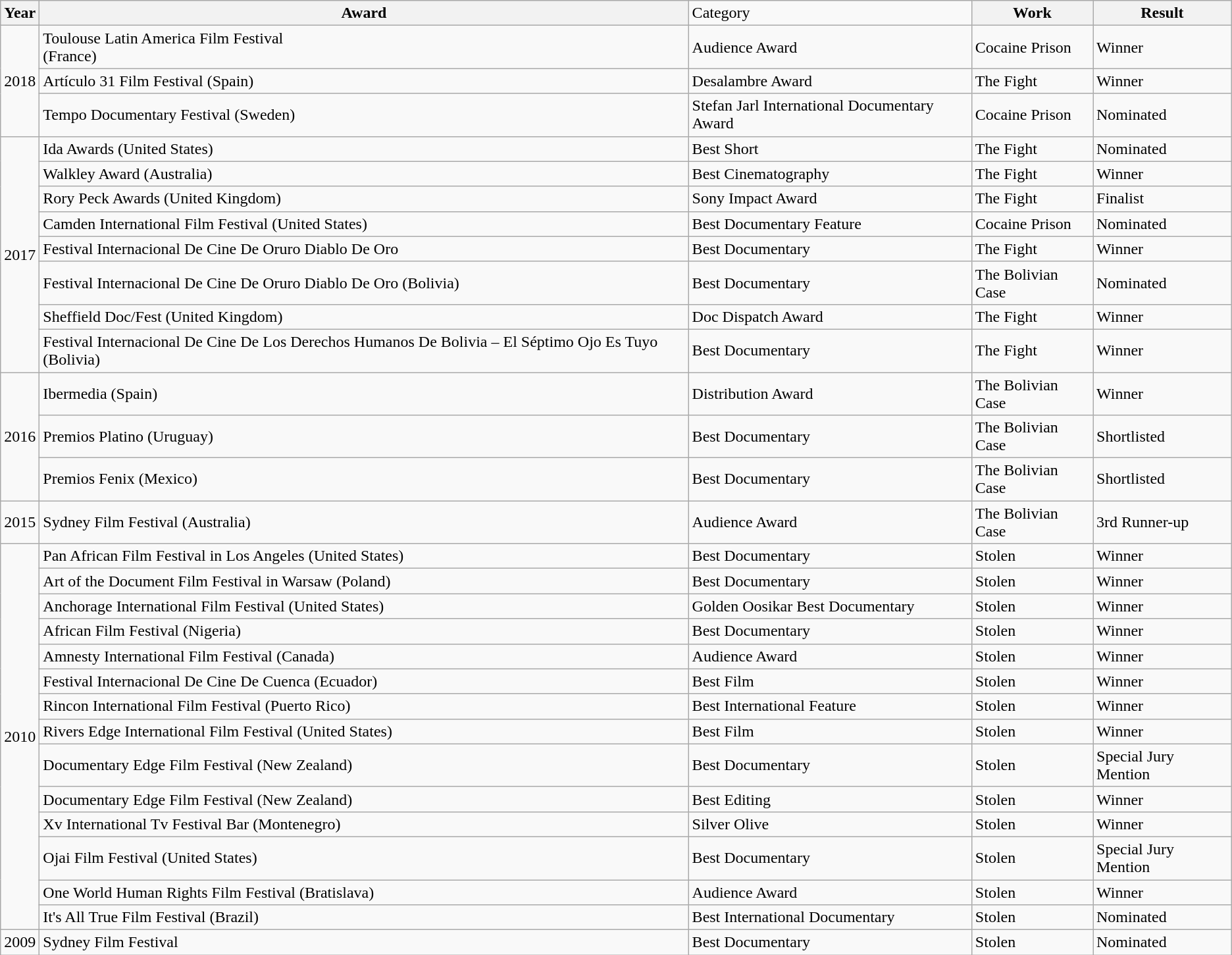<table class="wikitable">
<tr>
<th>Year</th>
<th>Award</th>
<td>Category</td>
<th>Work</th>
<th>Result</th>
</tr>
<tr>
<td rowspan="3">2018</td>
<td>Toulouse Latin America Film Festival<br>(France)</td>
<td>Audience Award</td>
<td>Cocaine Prison</td>
<td>Winner</td>
</tr>
<tr>
<td>Artículo 31 Film Festival (Spain)</td>
<td>Desalambre Award</td>
<td>The Fight</td>
<td>Winner</td>
</tr>
<tr>
<td>Tempo Documentary Festival (Sweden)</td>
<td>Stefan Jarl International Documentary Award</td>
<td>Cocaine Prison</td>
<td>Nominated</td>
</tr>
<tr>
<td rowspan="8">2017</td>
<td>Ida Awards (United States)</td>
<td>Best Short</td>
<td>The Fight</td>
<td>Nominated</td>
</tr>
<tr>
<td>Walkley Award (Australia)</td>
<td>Best Cinematography</td>
<td>The Fight</td>
<td>Winner</td>
</tr>
<tr>
<td>Rory Peck Awards (United Kingdom)</td>
<td>Sony Impact Award</td>
<td>The Fight</td>
<td>Finalist</td>
</tr>
<tr>
<td>Camden International Film Festival (United States)</td>
<td>Best Documentary Feature</td>
<td>Cocaine Prison</td>
<td>Nominated</td>
</tr>
<tr>
<td>Festival Internacional De Cine De Oruro Diablo De Oro</td>
<td>Best Documentary</td>
<td>The Fight</td>
<td>Winner</td>
</tr>
<tr>
<td>Festival Internacional De Cine De Oruro Diablo De Oro (Bolivia)</td>
<td>Best Documentary</td>
<td>The Bolivian Case</td>
<td>Nominated</td>
</tr>
<tr>
<td>Sheffield Doc/Fest (United Kingdom)</td>
<td>Doc Dispatch Award</td>
<td>The Fight</td>
<td>Winner</td>
</tr>
<tr>
<td>Festival Internacional De Cine De Los Derechos Humanos De Bolivia – El Séptimo Ojo Es Tuyo (Bolivia)</td>
<td>Best Documentary</td>
<td>The Fight</td>
<td>Winner</td>
</tr>
<tr>
<td rowspan="3">2016</td>
<td>Ibermedia (Spain)</td>
<td>Distribution Award</td>
<td>The Bolivian Case</td>
<td>Winner</td>
</tr>
<tr>
<td>Premios Platino (Uruguay)</td>
<td>Best Documentary</td>
<td>The Bolivian Case</td>
<td>Shortlisted</td>
</tr>
<tr>
<td>Premios Fenix (Mexico)</td>
<td>Best Documentary</td>
<td>The Bolivian Case</td>
<td>Shortlisted</td>
</tr>
<tr>
<td>2015</td>
<td>Sydney Film Festival (Australia)</td>
<td>Audience Award</td>
<td>The Bolivian Case</td>
<td>3rd Runner-up</td>
</tr>
<tr>
<td rowspan="14">2010</td>
<td>Pan African Film Festival in Los Angeles (United States)</td>
<td>Best Documentary</td>
<td>Stolen</td>
<td>Winner</td>
</tr>
<tr>
<td>Art of the Document Film Festival in Warsaw (Poland)</td>
<td>Best Documentary</td>
<td>Stolen</td>
<td>Winner</td>
</tr>
<tr>
<td>Anchorage International Film Festival (United States)</td>
<td>Golden Oosikar Best Documentary</td>
<td>Stolen</td>
<td>Winner</td>
</tr>
<tr>
<td>African Film Festival (Nigeria)</td>
<td>Best Documentary</td>
<td>Stolen</td>
<td>Winner</td>
</tr>
<tr>
<td>Amnesty International Film Festival (Canada)</td>
<td>Audience Award</td>
<td>Stolen</td>
<td>Winner</td>
</tr>
<tr>
<td>Festival Internacional De Cine De Cuenca (Ecuador)</td>
<td>Best Film</td>
<td>Stolen</td>
<td>Winner</td>
</tr>
<tr>
<td>Rincon International Film Festival (Puerto Rico)</td>
<td>Best International Feature</td>
<td>Stolen</td>
<td>Winner</td>
</tr>
<tr>
<td>Rivers Edge International Film Festival (United States)</td>
<td>Best Film</td>
<td>Stolen</td>
<td>Winner</td>
</tr>
<tr>
<td>Documentary Edge Film Festival (New Zealand)</td>
<td>Best Documentary</td>
<td>Stolen</td>
<td>Special Jury Mention</td>
</tr>
<tr>
<td>Documentary Edge Film Festival (New Zealand)</td>
<td>Best Editing</td>
<td>Stolen</td>
<td>Winner</td>
</tr>
<tr>
<td>Xv International Tv Festival Bar (Montenegro)</td>
<td>Silver Olive</td>
<td>Stolen</td>
<td>Winner</td>
</tr>
<tr>
<td>Ojai Film Festival (United States)</td>
<td>Best Documentary</td>
<td>Stolen</td>
<td>Special Jury Mention</td>
</tr>
<tr>
<td>One World Human Rights Film Festival (Bratislava)</td>
<td>Audience Award</td>
<td>Stolen</td>
<td>Winner</td>
</tr>
<tr>
<td>It's All True Film Festival (Brazil)</td>
<td>Best International Documentary</td>
<td>Stolen</td>
<td>Nominated</td>
</tr>
<tr>
<td>2009</td>
<td>Sydney Film Festival</td>
<td>Best Documentary</td>
<td>Stolen</td>
<td>Nominated</td>
</tr>
</table>
